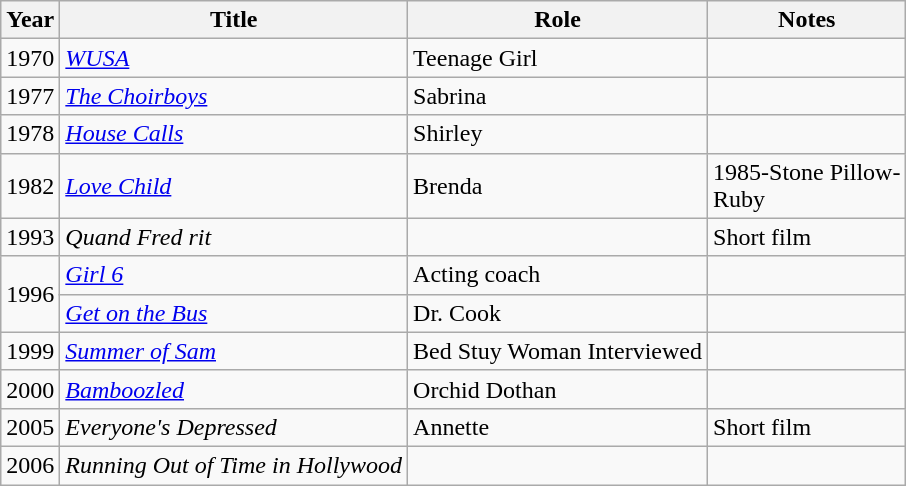<table class="wikitable sortable">
<tr>
<th>Year</th>
<th>Title</th>
<th>Role</th>
<th>Notes</th>
</tr>
<tr>
<td>1970</td>
<td><a href='#'><em>WUSA</em></a></td>
<td>Teenage Girl</td>
<td></td>
</tr>
<tr>
<td>1977</td>
<td><a href='#'><em>The Choirboys</em></a></td>
<td>Sabrina</td>
<td></td>
</tr>
<tr>
<td>1978</td>
<td><a href='#'><em>House Calls</em></a></td>
<td>Shirley</td>
<td></td>
</tr>
<tr>
<td>1982</td>
<td><a href='#'><em>Love Child</em></a></td>
<td>Brenda</td>
<td>1985-Stone Pillow-<br>Ruby</td>
</tr>
<tr>
<td>1993</td>
<td><em>Quand Fred rit</em></td>
<td></td>
<td>Short film</td>
</tr>
<tr>
<td rowspan="2">1996</td>
<td><em><a href='#'>Girl 6</a></em></td>
<td>Acting coach</td>
<td></td>
</tr>
<tr>
<td><em><a href='#'>Get on the Bus</a></em></td>
<td>Dr. Cook</td>
<td></td>
</tr>
<tr>
<td>1999</td>
<td><em><a href='#'>Summer of Sam</a></em></td>
<td>Bed Stuy Woman Interviewed</td>
<td></td>
</tr>
<tr>
<td>2000</td>
<td><em><a href='#'>Bamboozled</a></em></td>
<td>Orchid Dothan</td>
<td></td>
</tr>
<tr>
<td>2005</td>
<td><em>Everyone's Depressed</em></td>
<td>Annette</td>
<td>Short film</td>
</tr>
<tr>
<td>2006</td>
<td><em>Running Out of Time in Hollywood</em></td>
<td></td>
<td></td>
</tr>
</table>
